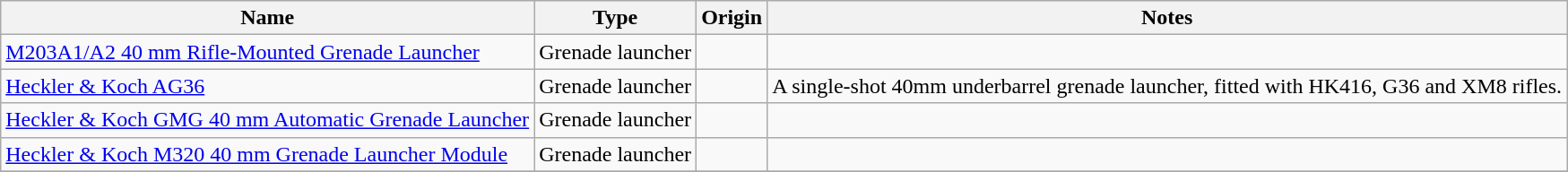<table class="wikitable" ; text-align:"center;">
<tr>
<th>Name</th>
<th>Type</th>
<th>Origin</th>
<th>Notes</th>
</tr>
<tr>
<td><a href='#'>M203A1/A2 40 mm Rifle-Mounted Grenade Launcher</a></td>
<td>Grenade launcher</td>
<td></td>
<td></td>
</tr>
<tr>
<td><a href='#'>Heckler & Koch AG36</a></td>
<td>Grenade launcher</td>
<td></td>
<td>A single-shot 40mm underbarrel grenade launcher, fitted with HK416, G36 and XM8 rifles.</td>
</tr>
<tr>
<td><a href='#'>Heckler & Koch GMG 40 mm Automatic Grenade Launcher</a></td>
<td>Grenade launcher</td>
<td></td>
<td></td>
</tr>
<tr>
<td><a href='#'>Heckler & Koch M320 40 mm Grenade Launcher Module</a></td>
<td>Grenade launcher</td>
<td></td>
<td></td>
</tr>
<tr>
</tr>
</table>
